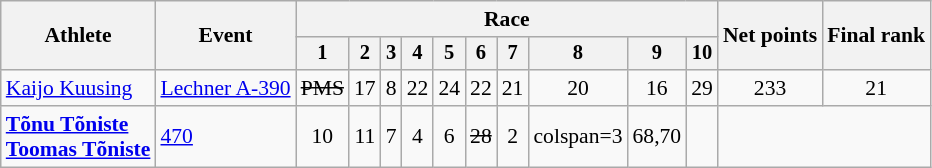<table class="wikitable" style="font-size:90%">
<tr>
<th rowspan="2">Athlete</th>
<th rowspan="2">Event</th>
<th colspan=10>Race</th>
<th rowspan=2>Net points</th>
<th rowspan=2>Final rank</th>
</tr>
<tr style="font-size:95%">
<th>1</th>
<th>2</th>
<th>3</th>
<th>4</th>
<th>5</th>
<th>6</th>
<th>7</th>
<th>8</th>
<th>9</th>
<th>10</th>
</tr>
<tr align=center>
<td align=left><a href='#'>Kaijo Kuusing</a></td>
<td align=left><a href='#'>Lechner A-390</a></td>
<td><s>PMS</s></td>
<td>17</td>
<td>8</td>
<td>22</td>
<td>24</td>
<td>22</td>
<td>21</td>
<td>20</td>
<td>16</td>
<td>29</td>
<td>233</td>
<td>21</td>
</tr>
<tr align=center>
<td align=left><strong><a href='#'>Tõnu Tõniste</a><br><a href='#'>Toomas Tõniste</a></strong></td>
<td align=left><a href='#'>470</a></td>
<td>10</td>
<td>11</td>
<td>7</td>
<td>4</td>
<td>6</td>
<td><s>28</s></td>
<td>2</td>
<td>colspan=3 </td>
<td>68,70</td>
<td></td>
</tr>
</table>
